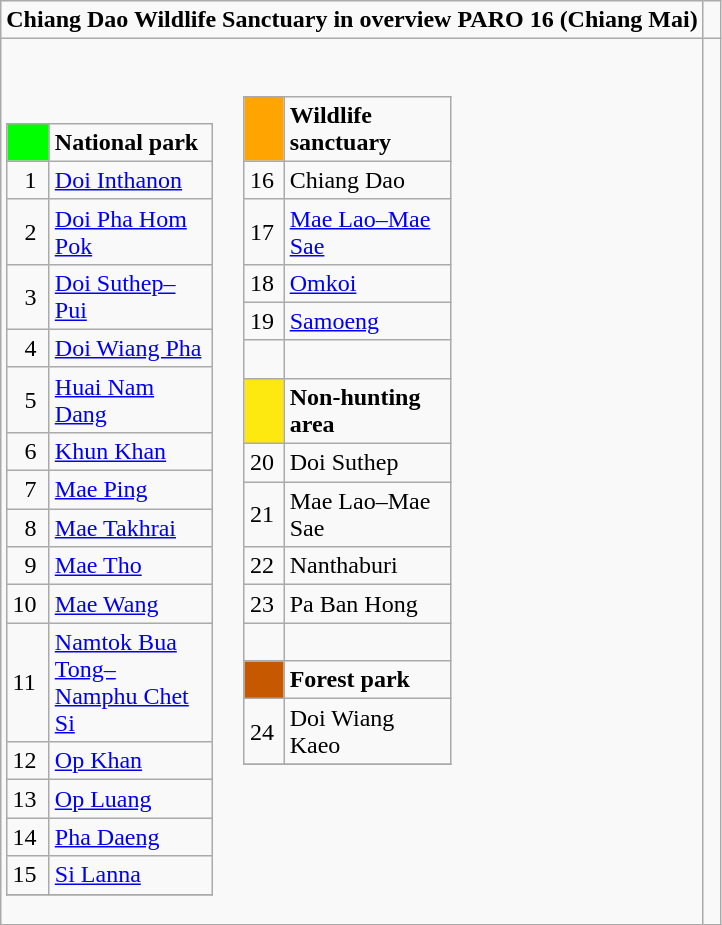<table role="presentation" class="wikitable mw-collapsible mw-collapsed">
<tr>
<td><strong>Chiang Dao Wildlife Sanctuary in overview PARO 16 (Chiang Mai)</strong></td>
<td> </td>
</tr>
<tr>
<td><br><table class= "wikitable" style= "width:30%; display:inline-table;">
<tr>
<td style="width:3%; background:#00FF00;"> </td>
<td style="width:27%;"><strong>National park</strong></td>
</tr>
<tr>
<td>  1</td>
<td><a href='#'>Doi Inthanon</a></td>
</tr>
<tr>
<td>  2</td>
<td><a href='#'>Doi Pha Hom Pok</a></td>
</tr>
<tr>
<td>  3</td>
<td><a href='#'>Doi Suthep–Pui</a></td>
</tr>
<tr>
<td>  4</td>
<td><a href='#'>Doi Wiang Pha</a></td>
</tr>
<tr>
<td>  5</td>
<td><a href='#'>Huai Nam Dang</a></td>
</tr>
<tr>
<td>  6</td>
<td><a href='#'>Khun Khan</a></td>
</tr>
<tr>
<td>  7</td>
<td><a href='#'>Mae Ping</a></td>
</tr>
<tr>
<td>  8</td>
<td><a href='#'>Mae Takhrai</a></td>
</tr>
<tr>
<td>  9</td>
<td><a href='#'>Mae Tho</a></td>
</tr>
<tr>
<td>10</td>
<td><a href='#'>Mae Wang</a></td>
</tr>
<tr>
<td>11</td>
<td><a href='#'>Namtok Bua Tong–<br>Namphu Chet Si</a></td>
</tr>
<tr>
<td>12</td>
<td><a href='#'>Op Khan</a></td>
</tr>
<tr>
<td>13</td>
<td><a href='#'>Op Luang</a></td>
</tr>
<tr>
<td>14</td>
<td><a href='#'>Pha Daeng</a></td>
</tr>
<tr>
<td>15</td>
<td><a href='#'>Si Lanna</a></td>
</tr>
<tr>
</tr>
</table>
<table class= "wikitable" style= "width:30%; display:inline-table;">
<tr>
<td style="width:3%; background:#FFA400;"> </td>
<td style="width:27%;"><strong>Wildlife sanctuary</strong></td>
</tr>
<tr>
<td>16</td>
<td>Chiang Dao</td>
</tr>
<tr>
<td>17</td>
<td><a href='#'>Mae Lao–Mae Sae</a></td>
</tr>
<tr>
<td>18</td>
<td><a href='#'>Omkoi</a></td>
</tr>
<tr>
<td>19</td>
<td><a href='#'>Samoeng</a></td>
</tr>
<tr>
<td>  </td>
</tr>
<tr>
<td style="width:3%; background:#FDE910;"> </td>
<td style="width:30%;"><strong>Non-hunting area</strong></td>
</tr>
<tr>
<td>20</td>
<td>Doi Suthep</td>
</tr>
<tr>
<td>21</td>
<td>Mae Lao–Mae Sae</td>
</tr>
<tr>
<td>22</td>
<td>Nanthaburi</td>
</tr>
<tr>
<td>23</td>
<td>Pa Ban Hong</td>
</tr>
<tr>
<td>  </td>
</tr>
<tr>
<td style="width:3%; background:#C65900;"> </td>
<td><strong>Forest park</strong></td>
</tr>
<tr>
<td>24</td>
<td>Doi Wiang Kaeo</td>
</tr>
<tr>
</tr>
</table>
</td>
</tr>
</table>
